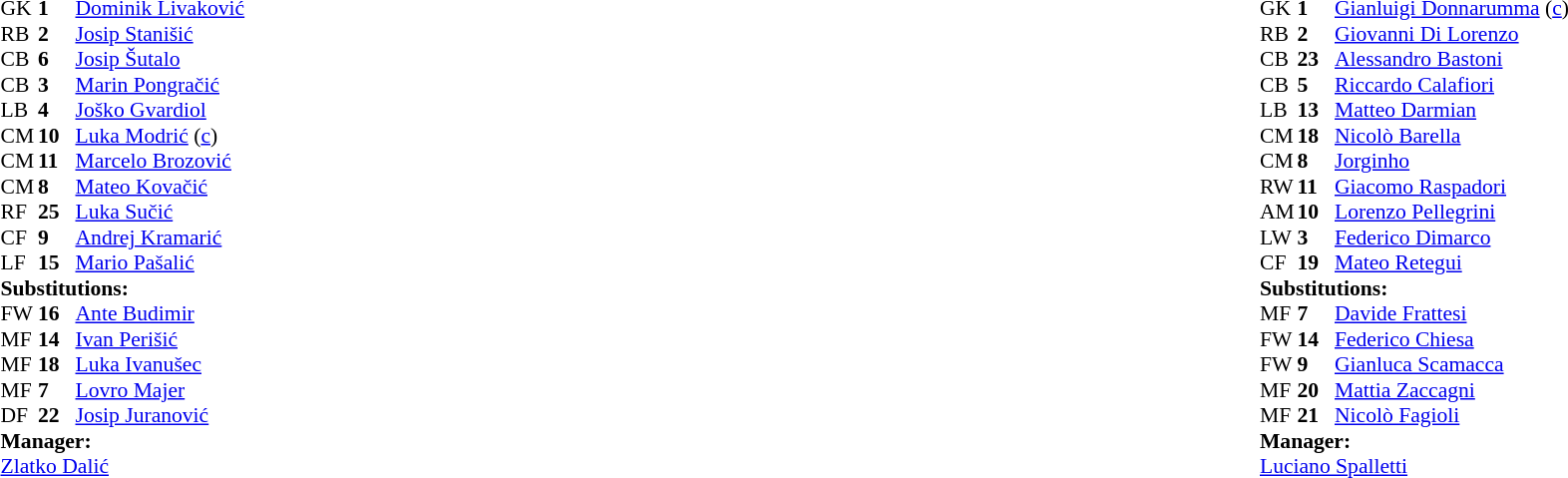<table width="100%">
<tr>
<td valign="top" width="40%"><br><table style="font-size:90%" cellspacing="0" cellpadding="0">
<tr>
<th width=25></th>
<th width=25></th>
</tr>
<tr>
<td>GK</td>
<td><strong>1</strong></td>
<td><a href='#'>Dominik Livaković</a></td>
</tr>
<tr>
<td>RB</td>
<td><strong>2</strong></td>
<td><a href='#'>Josip Stanišić</a></td>
<td></td>
</tr>
<tr>
<td>CB</td>
<td><strong>6</strong></td>
<td><a href='#'>Josip Šutalo</a></td>
</tr>
<tr>
<td>CB</td>
<td><strong>3</strong></td>
<td><a href='#'>Marin Pongračić</a></td>
<td></td>
</tr>
<tr>
<td>LB</td>
<td><strong>4</strong></td>
<td><a href='#'>Joško Gvardiol</a></td>
</tr>
<tr>
<td>CM</td>
<td><strong>10</strong></td>
<td><a href='#'>Luka Modrić</a> (<a href='#'>c</a>)</td>
<td></td>
<td></td>
</tr>
<tr>
<td>CM</td>
<td><strong>11</strong></td>
<td><a href='#'>Marcelo Brozović</a></td>
<td></td>
</tr>
<tr>
<td>CM</td>
<td><strong>8</strong></td>
<td><a href='#'>Mateo Kovačić</a></td>
<td></td>
<td></td>
</tr>
<tr>
<td>RF</td>
<td><strong>25</strong></td>
<td><a href='#'>Luka Sučić</a></td>
<td></td>
<td></td>
</tr>
<tr>
<td>CF</td>
<td><strong>9</strong></td>
<td><a href='#'>Andrej Kramarić</a></td>
<td></td>
<td></td>
</tr>
<tr>
<td>LF</td>
<td><strong>15</strong></td>
<td><a href='#'>Mario Pašalić</a></td>
<td></td>
<td></td>
</tr>
<tr>
<td colspan=3><strong>Substitutions:</strong></td>
</tr>
<tr>
<td>FW</td>
<td><strong>16</strong></td>
<td><a href='#'>Ante Budimir</a></td>
<td></td>
<td></td>
</tr>
<tr>
<td>MF</td>
<td><strong>14</strong></td>
<td><a href='#'>Ivan Perišić</a></td>
<td></td>
<td></td>
</tr>
<tr>
<td>MF</td>
<td><strong>18</strong></td>
<td><a href='#'>Luka Ivanušec</a></td>
<td></td>
<td></td>
</tr>
<tr>
<td>MF</td>
<td><strong>7</strong></td>
<td><a href='#'>Lovro Majer</a></td>
<td></td>
<td></td>
</tr>
<tr>
<td>DF</td>
<td><strong>22</strong></td>
<td><a href='#'>Josip Juranović</a></td>
<td></td>
<td></td>
</tr>
<tr>
<td colspan=3><strong>Manager:</strong></td>
</tr>
<tr>
<td colspan=3><a href='#'>Zlatko Dalić</a></td>
</tr>
</table>
</td>
<td valign="top"></td>
<td valign="top" width="50%"><br><table style="font-size:90%; margin:auto" cellspacing="0" cellpadding="0">
<tr>
<th width=25></th>
<th width=25></th>
</tr>
<tr>
<td>GK</td>
<td><strong>1</strong></td>
<td><a href='#'>Gianluigi Donnarumma</a> (<a href='#'>c</a>)</td>
</tr>
<tr>
<td>RB</td>
<td><strong>2</strong></td>
<td><a href='#'>Giovanni Di Lorenzo</a></td>
</tr>
<tr>
<td>CB</td>
<td><strong>23</strong></td>
<td><a href='#'>Alessandro Bastoni</a></td>
</tr>
<tr>
<td>CB</td>
<td><strong>5</strong></td>
<td><a href='#'>Riccardo Calafiori</a></td>
<td></td>
</tr>
<tr>
<td>LB</td>
<td><strong>13</strong></td>
<td><a href='#'>Matteo Darmian</a></td>
<td></td>
<td></td>
</tr>
<tr>
<td>CM</td>
<td><strong>18</strong></td>
<td><a href='#'>Nicolò Barella</a></td>
</tr>
<tr>
<td>CM</td>
<td><strong>8</strong></td>
<td><a href='#'>Jorginho</a></td>
<td></td>
<td></td>
</tr>
<tr>
<td>RW</td>
<td><strong>11</strong></td>
<td><a href='#'>Giacomo Raspadori</a></td>
<td></td>
<td></td>
</tr>
<tr>
<td>AM</td>
<td><strong>10</strong></td>
<td><a href='#'>Lorenzo Pellegrini</a></td>
<td></td>
<td></td>
</tr>
<tr>
<td>LW</td>
<td><strong>3</strong></td>
<td><a href='#'>Federico Dimarco</a></td>
<td></td>
<td></td>
</tr>
<tr>
<td>CF</td>
<td><strong>19</strong></td>
<td><a href='#'>Mateo Retegui</a></td>
</tr>
<tr>
<td colspan=3><strong>Substitutions:</strong></td>
</tr>
<tr>
<td>MF</td>
<td><strong>7</strong></td>
<td><a href='#'>Davide Frattesi</a></td>
<td></td>
<td></td>
</tr>
<tr>
<td>FW</td>
<td><strong>14</strong></td>
<td><a href='#'>Federico Chiesa</a></td>
<td></td>
<td></td>
</tr>
<tr>
<td>FW</td>
<td><strong>9</strong></td>
<td><a href='#'>Gianluca Scamacca</a></td>
<td></td>
<td></td>
</tr>
<tr>
<td>MF</td>
<td><strong>20</strong></td>
<td><a href='#'>Mattia Zaccagni</a></td>
<td></td>
<td></td>
</tr>
<tr>
<td>MF</td>
<td><strong>21</strong></td>
<td><a href='#'>Nicolò Fagioli</a></td>
<td></td>
<td></td>
</tr>
<tr>
<td colspan=3><strong>Manager:</strong></td>
</tr>
<tr>
<td colspan=3><a href='#'>Luciano Spalletti</a></td>
<td></td>
</tr>
</table>
</td>
</tr>
</table>
